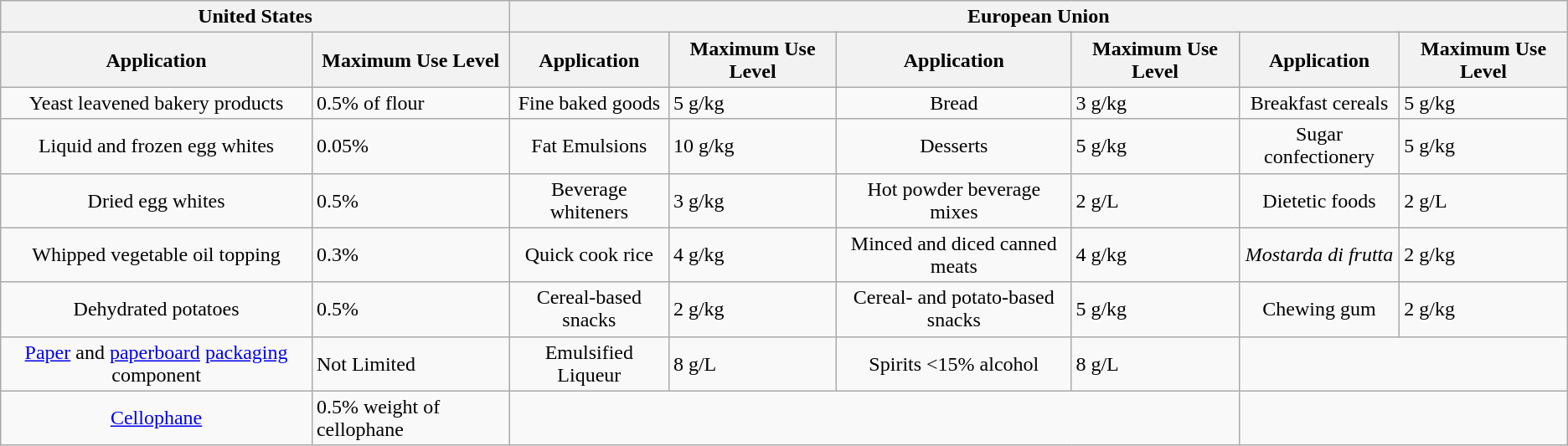<table class="wikitable">
<tr align = "center">
<th colspan="2">United States</th>
<th colspan="6">European Union</th>
</tr>
<tr align = "center">
<th>Application</th>
<th>Maximum Use Level</th>
<th>Application</th>
<th>Maximum Use Level</th>
<th>Application</th>
<th>Maximum Use Level</th>
<th>Application</th>
<th>Maximum Use Level</th>
</tr>
<tr align = "center">
<td>Yeast leavened bakery products</td>
<td align = "left">0.5% of flour</td>
<td>Fine baked goods</td>
<td align = "left">5 g/kg</td>
<td>Bread</td>
<td align = "left">3 g/kg</td>
<td>Breakfast cereals</td>
<td align = "left">5 g/kg</td>
</tr>
<tr align = "center">
<td>Liquid and frozen egg whites</td>
<td align = "left">0.05%</td>
<td>Fat Emulsions</td>
<td align = "left">10 g/kg</td>
<td>Desserts</td>
<td align = "left">5 g/kg</td>
<td>Sugar confectionery</td>
<td align = "left">5 g/kg</td>
</tr>
<tr align = "center">
<td>Dried egg whites</td>
<td align = "left">0.5%</td>
<td>Beverage whiteners</td>
<td align = "left">3 g/kg</td>
<td>Hot powder beverage mixes</td>
<td align = "left">2 g/L</td>
<td>Dietetic foods</td>
<td align = "left">2 g/L</td>
</tr>
<tr align = "center">
<td>Whipped vegetable oil topping</td>
<td align = "left">0.3%</td>
<td>Quick cook rice</td>
<td align = "left">4 g/kg</td>
<td>Minced and diced canned meats</td>
<td align = "left">4 g/kg</td>
<td><em>Mostarda di frutta</em></td>
<td align = "left">2 g/kg</td>
</tr>
<tr align = "center">
<td>Dehydrated potatoes</td>
<td align = "left">0.5%</td>
<td>Cereal-based snacks</td>
<td align = "left">2 g/kg</td>
<td>Cereal- and potato-based snacks</td>
<td align = "left">5 g/kg</td>
<td>Chewing gum</td>
<td align = "left">2 g/kg</td>
</tr>
<tr align = "center">
<td><a href='#'>Paper</a> and <a href='#'>paperboard</a> <a href='#'>packaging</a> component</td>
<td align = "left">Not Limited</td>
<td>Emulsified Liqueur</td>
<td align = "left">8 g/L</td>
<td>Spirits <15% alcohol</td>
<td align = "left">8 g/L</td>
<td colspan="2"></td>
</tr>
<tr align = "center">
<td><a href='#'>Cellophane</a></td>
<td align = "left">0.5% weight of cellophane</td>
<td colspan="4"></td>
</tr>
</table>
